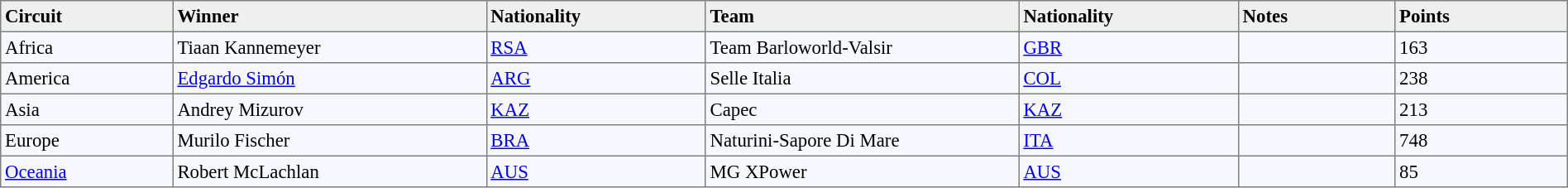<table width="100%" bgcolor="#f7f8ff" cellpadding="3" cellspacing="0" border="1" style="font-size: 95%; border: gray solid 1px; border-collapse: collapse;">
<tr bgcolor="#efefef">
<td width="11%"><strong>Circuit</strong></td>
<td width="20%"><strong>Winner</strong></td>
<td width="14%"><strong>Nationality</strong></td>
<td width="20%"><strong>Team</strong></td>
<td width="14%"><strong>Nationality</strong></td>
<td width="10 "><strong>Notes</strong></td>
<td width="11%"><strong>Points</strong></td>
</tr>
<tr>
<td>Africa</td>
<td>Tiaan Kannemeyer</td>
<td><a href='#'>RSA</a></td>
<td>Team Barloworld-Valsir</td>
<td><a href='#'>GBR</a></td>
<td></td>
<td>163</td>
</tr>
<tr>
<td>America</td>
<td><a href='#'>Edgardo Simón</a></td>
<td><a href='#'>ARG</a></td>
<td>Selle Italia</td>
<td><a href='#'>COL</a></td>
<td></td>
<td>238</td>
</tr>
<tr>
<td>Asia</td>
<td>Andrey Mizurov</td>
<td><a href='#'>KAZ</a></td>
<td>Capec</td>
<td><a href='#'>KAZ</a></td>
<td></td>
<td>213</td>
</tr>
<tr>
<td>Europe</td>
<td>Murilo Fischer</td>
<td><a href='#'>BRA</a></td>
<td>Naturini-Sapore Di Mare</td>
<td><a href='#'>ITA</a></td>
<td></td>
<td>748</td>
</tr>
<tr>
<td><a href='#'>Oceania</a></td>
<td>Robert McLachlan</td>
<td><a href='#'>AUS</a></td>
<td>MG XPower</td>
<td><a href='#'>AUS</a></td>
<td></td>
<td>85</td>
</tr>
</table>
